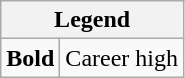<table class="wikitable">
<tr>
<th colspan="2">Legend</th>
</tr>
<tr>
<td><strong>Bold</strong></td>
<td>Career high</td>
</tr>
</table>
